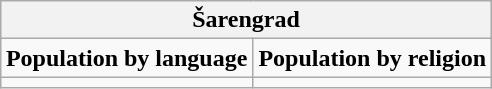<table class="wikitable" style="margin: 0.5em auto; text-align: center;">
<tr>
<th colspan="2">Šarengrad</th>
</tr>
<tr>
<td><strong>Population by language</strong></td>
<td><strong>Population by religion</strong></td>
</tr>
<tr>
<td></td>
<td></td>
</tr>
</table>
